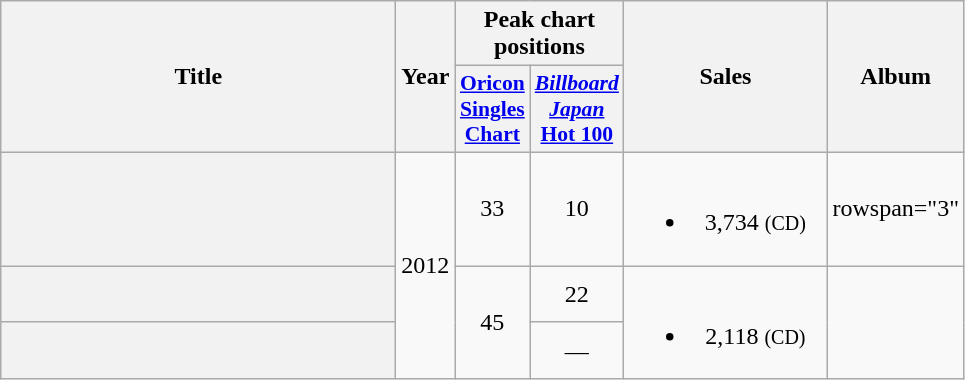<table class="wikitable plainrowheaders" style="text-align:center;" border="1">
<tr>
<th scope="col" rowspan="2" style="width:16em;">Title</th>
<th scope="col" rowspan="2">Year</th>
<th scope="col" colspan="2">Peak chart positions</th>
<th scope="col" rowspan="2" style="width:8em;">Sales</th>
<th scope="col" rowspan="2">Album</th>
</tr>
<tr>
<th scope="col" style="width:3em;font-size:90%;"><a href='#'>Oricon Singles Chart</a><br></th>
<th scope="col" style="width:3em;font-size:90%;"><a href='#'><em>Billboard Japan</em> Hot 100</a><br></th>
</tr>
<tr>
<th scope="row"></th>
<td rowspan="3">2012</td>
<td>33</td>
<td>10</td>
<td><br><ul><li>3,734 <small>(CD)</small></li></ul></td>
<td>rowspan="3" </td>
</tr>
<tr>
<th scope="row"></th>
<td rowspan="2">45</td>
<td>22</td>
<td rowspan="2"><br><ul><li>2,118 <small>(CD)</small></li></ul></td>
</tr>
<tr>
<th scope="row"></th>
<td>—</td>
</tr>
</table>
